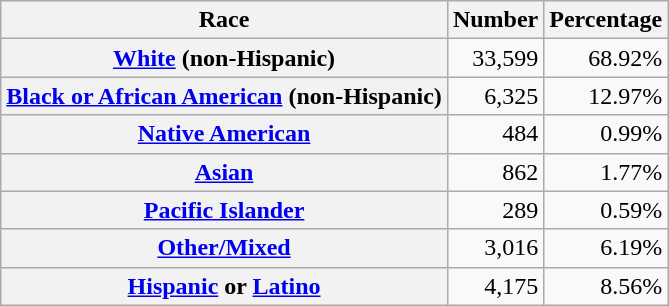<table class="wikitable" style="text-align:right">
<tr>
<th scope="col">Race</th>
<th scope="col">Number</th>
<th scope="col">Percentage</th>
</tr>
<tr>
<th scope="row"><a href='#'>White</a> (non-Hispanic)</th>
<td>33,599</td>
<td>68.92%</td>
</tr>
<tr>
<th scope="row"><a href='#'>Black or African American</a> (non-Hispanic)</th>
<td>6,325</td>
<td>12.97%</td>
</tr>
<tr>
<th scope="row"><a href='#'>Native American</a></th>
<td>484</td>
<td>0.99%</td>
</tr>
<tr>
<th scope="row"><a href='#'>Asian</a></th>
<td>862</td>
<td>1.77%</td>
</tr>
<tr>
<th scope="row"><a href='#'>Pacific Islander</a></th>
<td>289</td>
<td>0.59%</td>
</tr>
<tr>
<th scope="row"><a href='#'>Other/Mixed</a></th>
<td>3,016</td>
<td>6.19%</td>
</tr>
<tr>
<th scope="row"><a href='#'>Hispanic</a> or <a href='#'>Latino</a></th>
<td>4,175</td>
<td>8.56%</td>
</tr>
</table>
